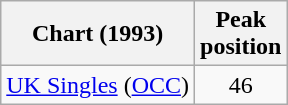<table class="wikitable sortable">
<tr>
<th>Chart (1993)</th>
<th>Peak<br>position</th>
</tr>
<tr>
<td><a href='#'>UK Singles</a> (<a href='#'>OCC</a>)</td>
<td style="text-align:center;">46</td>
</tr>
</table>
